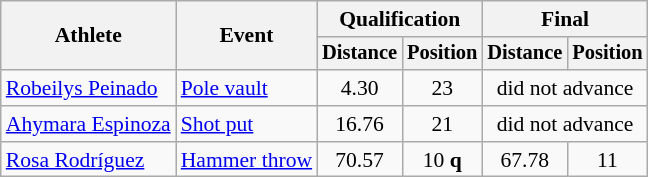<table class=wikitable style="font-size:90%">
<tr>
<th rowspan="2">Athlete</th>
<th rowspan="2">Event</th>
<th colspan="2">Qualification</th>
<th colspan="2">Final</th>
</tr>
<tr style="font-size:95%">
<th>Distance</th>
<th>Position</th>
<th>Distance</th>
<th>Position</th>
</tr>
<tr style=text-align:center>
<td style=text-align:left><a href='#'>Robeilys Peinado</a></td>
<td style=text-align:left><a href='#'>Pole vault</a></td>
<td>4.30</td>
<td>23</td>
<td colspan=6>did not advance</td>
</tr>
<tr style=text-align:center>
<td style=text-align:left><a href='#'>Ahymara Espinoza</a></td>
<td style=text-align:left><a href='#'>Shot put</a></td>
<td>16.76</td>
<td>21</td>
<td colspan=6>did not advance</td>
</tr>
<tr style=text-align:center>
<td style=text-align:left><a href='#'>Rosa Rodríguez</a></td>
<td style=text-align:left><a href='#'>Hammer throw</a></td>
<td>70.57</td>
<td>10 <strong>q</strong></td>
<td>67.78</td>
<td>11</td>
</tr>
</table>
